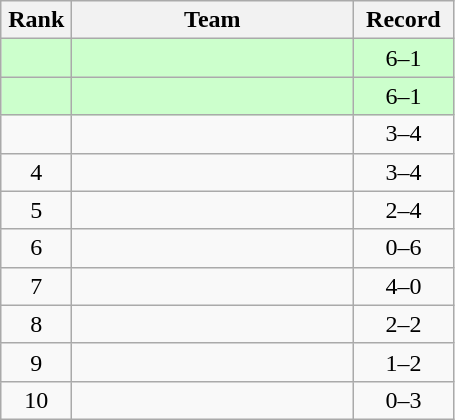<table class="wikitable" style="text-align: center;">
<tr>
<th width=40>Rank</th>
<th width=180>Team</th>
<th width=60>Record</th>
</tr>
<tr bgcolor="#ccffcc">
<td></td>
<td align="left"></td>
<td>6–1</td>
</tr>
<tr bgcolor="#ccffcc">
<td></td>
<td align="left"></td>
<td>6–1</td>
</tr>
<tr>
<td></td>
<td align="left"></td>
<td>3–4</td>
</tr>
<tr>
<td>4</td>
<td align="left"></td>
<td>3–4</td>
</tr>
<tr>
<td>5</td>
<td align="left"></td>
<td>2–4</td>
</tr>
<tr>
<td>6</td>
<td align="left"></td>
<td>0–6</td>
</tr>
<tr>
<td>7</td>
<td align="left"></td>
<td>4–0</td>
</tr>
<tr>
<td>8</td>
<td align="left"></td>
<td>2–2</td>
</tr>
<tr>
<td>9</td>
<td align="left"></td>
<td>1–2</td>
</tr>
<tr>
<td>10</td>
<td align="left"></td>
<td>0–3</td>
</tr>
</table>
